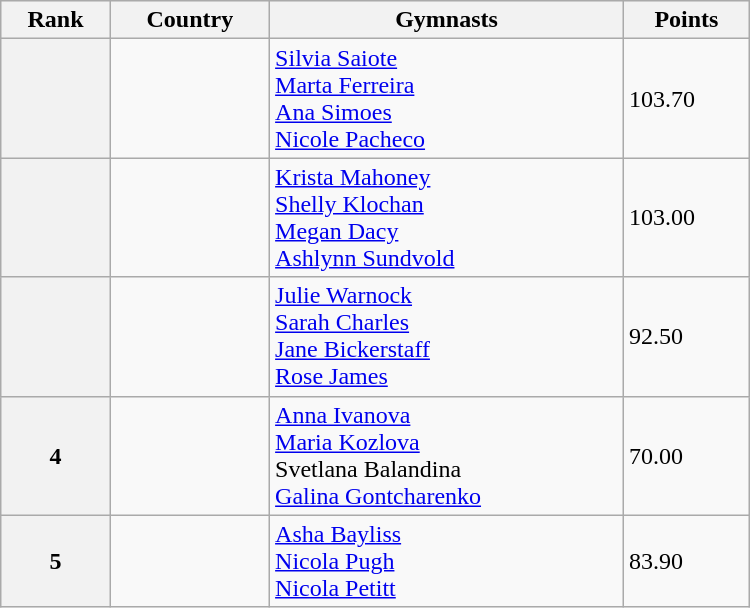<table class="wikitable" width=500>
<tr bgcolor="#efefef">
<th>Rank</th>
<th>Country</th>
<th>Gymnasts</th>
<th>Points</th>
</tr>
<tr>
<th></th>
<td></td>
<td><a href='#'>Silvia Saiote</a>  <br> <a href='#'>Marta Ferreira</a> <br> <a href='#'>Ana Simoes</a> <br> <a href='#'>Nicole Pacheco</a></td>
<td>103.70</td>
</tr>
<tr>
<th></th>
<td></td>
<td><a href='#'>Krista Mahoney</a> <br> <a href='#'>Shelly Klochan</a> <br> <a href='#'>Megan Dacy</a> <br> <a href='#'>Ashlynn Sundvold</a></td>
<td>103.00</td>
</tr>
<tr>
<th></th>
<td></td>
<td><a href='#'>Julie Warnock</a> <br> <a href='#'>Sarah Charles</a> <br> <a href='#'>Jane Bickerstaff</a> <br> <a href='#'>Rose James</a></td>
<td>92.50</td>
</tr>
<tr>
<th>4</th>
<td></td>
<td><a href='#'>Anna Ivanova</a> <br> <a href='#'>Maria Kozlova</a> <br> Svetlana Balandina <br> <a href='#'>Galina Gontcharenko</a></td>
<td>70.00</td>
</tr>
<tr>
<th>5</th>
<td></td>
<td><a href='#'>Asha Bayliss</a> <br> <a href='#'>Nicola Pugh</a> <br> <a href='#'>Nicola Petitt</a></td>
<td>83.90</td>
</tr>
</table>
